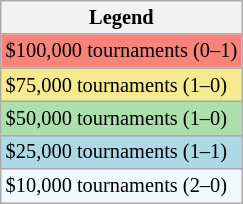<table class="wikitable" style="font-size:85%;">
<tr>
<th>Legend</th>
</tr>
<tr style="background:#f88379;">
<td>$100,000 tournaments (0–1)</td>
</tr>
<tr style="background:#f7e98e;">
<td>$75,000 tournaments (1–0)</td>
</tr>
<tr style="background:#addfad;">
<td>$50,000 tournaments (1–0)</td>
</tr>
<tr style="background:lightblue;">
<td>$25,000 tournaments (1–1)</td>
</tr>
<tr style="background:#f0f8ff;">
<td>$10,000 tournaments (2–0)</td>
</tr>
</table>
